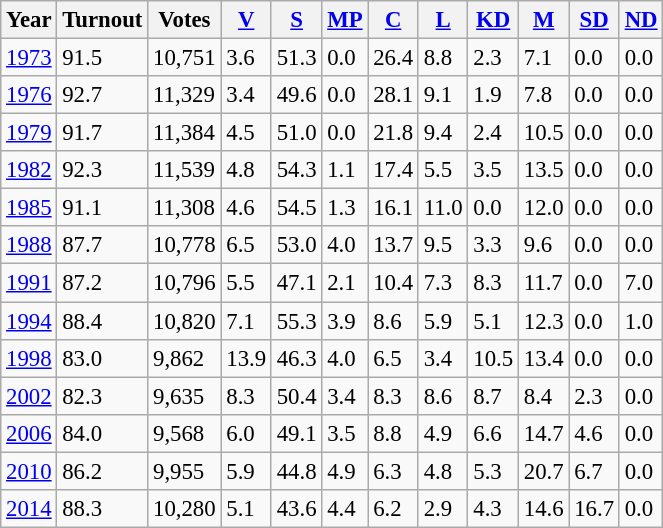<table class="wikitable sortable" style="font-size: 95%;">
<tr>
<th>Year</th>
<th>Turnout</th>
<th>Votes</th>
<th><a href='#'>V</a></th>
<th><a href='#'>S</a></th>
<th><a href='#'>MP</a></th>
<th><a href='#'>C</a></th>
<th><a href='#'>L</a></th>
<th><a href='#'>KD</a></th>
<th><a href='#'>M</a></th>
<th><a href='#'>SD</a></th>
<th><a href='#'>ND</a></th>
</tr>
<tr>
<td><a href='#'>1973</a></td>
<td>91.5</td>
<td>10,751</td>
<td>3.6</td>
<td>51.3</td>
<td>0.0</td>
<td>26.4</td>
<td>8.8</td>
<td>2.3</td>
<td>7.1</td>
<td>0.0</td>
<td>0.0</td>
</tr>
<tr>
<td><a href='#'>1976</a></td>
<td>92.7</td>
<td>11,329</td>
<td>3.4</td>
<td>49.6</td>
<td>0.0</td>
<td>28.1</td>
<td>9.1</td>
<td>1.9</td>
<td>7.8</td>
<td>0.0</td>
<td>0.0</td>
</tr>
<tr>
<td><a href='#'>1979</a></td>
<td>91.7</td>
<td>11,384</td>
<td>4.5</td>
<td>51.0</td>
<td>0.0</td>
<td>21.8</td>
<td>9.4</td>
<td>2.4</td>
<td>10.5</td>
<td>0.0</td>
<td>0.0</td>
</tr>
<tr>
<td><a href='#'>1982</a></td>
<td>92.3</td>
<td>11,539</td>
<td>4.8</td>
<td>54.3</td>
<td>1.1</td>
<td>17.4</td>
<td>5.5</td>
<td>3.5</td>
<td>13.5</td>
<td>0.0</td>
<td>0.0</td>
</tr>
<tr>
<td><a href='#'>1985</a></td>
<td>91.1</td>
<td>11,308</td>
<td>4.6</td>
<td>54.5</td>
<td>1.3</td>
<td>16.1</td>
<td>11.0</td>
<td>0.0</td>
<td>12.0</td>
<td>0.0</td>
<td>0.0</td>
</tr>
<tr>
<td><a href='#'>1988</a></td>
<td>87.7</td>
<td>10,778</td>
<td>6.5</td>
<td>53.0</td>
<td>4.0</td>
<td>13.7</td>
<td>9.5</td>
<td>3.3</td>
<td>9.6</td>
<td>0.0</td>
<td>0.0</td>
</tr>
<tr>
<td><a href='#'>1991</a></td>
<td>87.2</td>
<td>10,796</td>
<td>5.5</td>
<td>47.1</td>
<td>2.1</td>
<td>10.4</td>
<td>7.3</td>
<td>8.3</td>
<td>11.7</td>
<td>0.0</td>
<td>7.0</td>
</tr>
<tr>
<td><a href='#'>1994</a></td>
<td>88.4</td>
<td>10,820</td>
<td>7.1</td>
<td>55.3</td>
<td>3.9</td>
<td>8.6</td>
<td>5.9</td>
<td>5.1</td>
<td>12.3</td>
<td>0.0</td>
<td>1.0</td>
</tr>
<tr>
<td><a href='#'>1998</a></td>
<td>83.0</td>
<td>9,862</td>
<td>13.9</td>
<td>46.3</td>
<td>4.0</td>
<td>6.5</td>
<td>3.4</td>
<td>10.5</td>
<td>13.4</td>
<td>0.0</td>
<td>0.0</td>
</tr>
<tr>
<td><a href='#'>2002</a></td>
<td>82.3</td>
<td>9,635</td>
<td>8.3</td>
<td>50.4</td>
<td>3.4</td>
<td>8.3</td>
<td>8.6</td>
<td>8.7</td>
<td>8.4</td>
<td>2.3</td>
<td>0.0</td>
</tr>
<tr>
<td><a href='#'>2006</a></td>
<td>84.0</td>
<td>9,568</td>
<td>6.0</td>
<td>49.1</td>
<td>3.5</td>
<td>8.8</td>
<td>4.9</td>
<td>6.6</td>
<td>14.7</td>
<td>4.6</td>
<td>0.0</td>
</tr>
<tr>
<td><a href='#'>2010</a></td>
<td>86.2</td>
<td>9,955</td>
<td>5.9</td>
<td>44.8</td>
<td>4.9</td>
<td>6.3</td>
<td>4.8</td>
<td>5.3</td>
<td>20.7</td>
<td>6.7</td>
<td>0.0</td>
</tr>
<tr>
<td><a href='#'>2014</a></td>
<td>88.3</td>
<td>10,280</td>
<td>5.1</td>
<td>43.6</td>
<td>4.4</td>
<td>6.2</td>
<td>2.9</td>
<td>4.3</td>
<td>14.6</td>
<td>16.7</td>
<td>0.0</td>
</tr>
</table>
